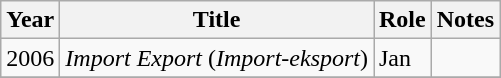<table class="wikitable sortable">
<tr>
<th>Year</th>
<th>Title</th>
<th>Role</th>
<th class="unsortable">Notes</th>
</tr>
<tr>
<td>2006</td>
<td><em>Import Export</em> (<em>Import-eksport</em>)</td>
<td>Jan</td>
<td></td>
</tr>
<tr>
</tr>
</table>
